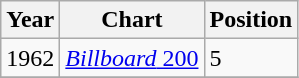<table class="wikitable">
<tr>
<th align="left">Year</th>
<th align="left">Chart</th>
<th align="left">Position</th>
</tr>
<tr>
<td align="left">1962</td>
<td align="left"><a href='#'><em>Billboard</em> 200</a></td>
<td align="left">5</td>
</tr>
<tr>
</tr>
</table>
